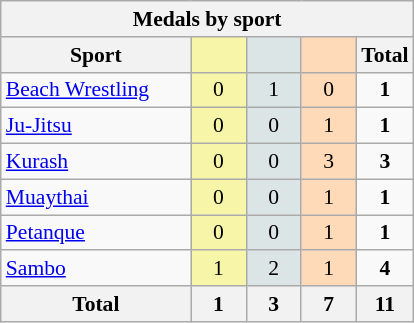<table class="wikitable" style="font-size:90%; text-align:center;">
<tr>
<th colspan=5>Medals by sport</th>
</tr>
<tr>
<th width=120>Sport</th>
<th scope="col" width=30 style="background:#F7F6A8;"></th>
<th scope="col" width=30 style="background:#DCE5E5;"></th>
<th scope="col" width=30 style="background:#FFDAB9;"></th>
<th width=30>Total</th>
</tr>
<tr>
<td align=left> <a href='#'>Beach Wrestling</a></td>
<td style="background:#F7F6A8;">0</td>
<td style="background:#DCE5E5;">1</td>
<td style="background:#FFDAB9;">0</td>
<td><strong>1</strong></td>
</tr>
<tr>
<td align=left> <a href='#'>Ju-Jitsu</a></td>
<td style="background:#F7F6A8;">0</td>
<td style="background:#DCE5E5;">0</td>
<td style="background:#FFDAB9;">1</td>
<td><strong>1</strong></td>
</tr>
<tr>
<td align=left> <a href='#'>Kurash</a></td>
<td style="background:#F7F6A8;">0</td>
<td style="background:#DCE5E5;">0</td>
<td style="background:#FFDAB9;">3</td>
<td><strong>3</strong></td>
</tr>
<tr>
<td align=left> <a href='#'>Muaythai</a></td>
<td style="background:#F7F6A8;">0</td>
<td style="background:#DCE5E5;">0</td>
<td style="background:#FFDAB9;">1</td>
<td><strong>1</strong></td>
</tr>
<tr>
<td align=left> <a href='#'>Petanque</a></td>
<td style="background:#F7F6A8;">0</td>
<td style="background:#DCE5E5;">0</td>
<td style="background:#FFDAB9;">1</td>
<td><strong>1</strong></td>
</tr>
<tr>
<td align=left> <a href='#'>Sambo</a></td>
<td style="background:#F7F6A8;">1</td>
<td style="background:#DCE5E5;">2</td>
<td style="background:#FFDAB9;">1</td>
<td><strong>4</strong></td>
</tr>
<tr class="sortbottom">
<th>Total</th>
<th>1</th>
<th>3</th>
<th>7</th>
<th>11</th>
</tr>
</table>
